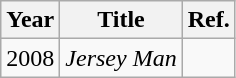<table class="wikitable">
<tr>
<th>Year</th>
<th>Title</th>
<th>Ref.</th>
</tr>
<tr>
<td>2008</td>
<td><em>Jersey Man</em></td>
<td></td>
</tr>
</table>
